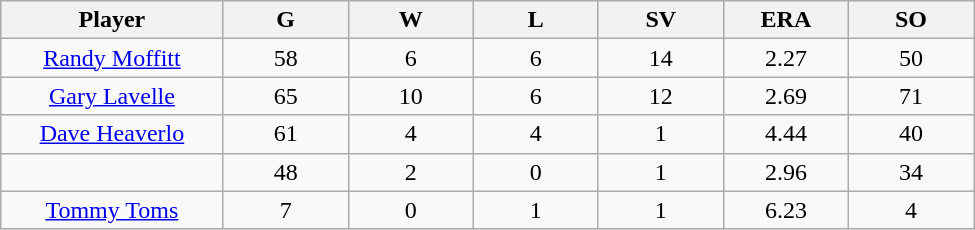<table class="wikitable sortable">
<tr>
<th bgcolor="#DDDDFF" width="16%">Player</th>
<th bgcolor="#DDDDFF" width="9%">G</th>
<th bgcolor="#DDDDFF" width="9%">W</th>
<th bgcolor="#DDDDFF" width="9%">L</th>
<th bgcolor="#DDDDFF" width="9%">SV</th>
<th bgcolor="#DDDDFF" width="9%">ERA</th>
<th bgcolor="#DDDDFF" width="9%">SO</th>
</tr>
<tr align="center">
<td><a href='#'>Randy Moffitt</a></td>
<td>58</td>
<td>6</td>
<td>6</td>
<td>14</td>
<td>2.27</td>
<td>50</td>
</tr>
<tr align=center>
<td><a href='#'>Gary Lavelle</a></td>
<td>65</td>
<td>10</td>
<td>6</td>
<td>12</td>
<td>2.69</td>
<td>71</td>
</tr>
<tr align=center>
<td><a href='#'>Dave Heaverlo</a></td>
<td>61</td>
<td>4</td>
<td>4</td>
<td>1</td>
<td>4.44</td>
<td>40</td>
</tr>
<tr align=center>
<td></td>
<td>48</td>
<td>2</td>
<td>0</td>
<td>1</td>
<td>2.96</td>
<td>34</td>
</tr>
<tr align="center">
<td><a href='#'>Tommy Toms</a></td>
<td>7</td>
<td>0</td>
<td>1</td>
<td>1</td>
<td>6.23</td>
<td>4</td>
</tr>
</table>
